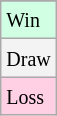<table class="wikitable">
<tr>
</tr>
<tr bgcolor = "#d0ffe3">
<td><small>Win</small></td>
</tr>
<tr bgcolor = "#f3f3f3">
<td><small>Draw</small></td>
</tr>
<tr bgcolor = "#ffd0e3">
<td><small>Loss</small></td>
</tr>
</table>
